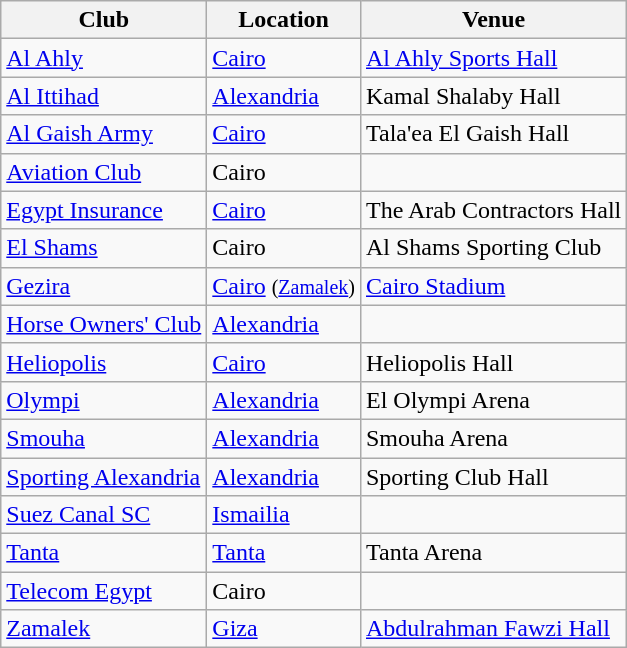<table class="wikitable sortable">
<tr>
<th>Club</th>
<th>Location</th>
<th>Venue</th>
</tr>
<tr>
<td><a href='#'>Al Ahly</a></td>
<td><a href='#'>Cairo</a></td>
<td><a href='#'>Al Ahly Sports Hall</a></td>
</tr>
<tr>
<td><a href='#'>Al Ittihad</a></td>
<td><a href='#'>Alexandria</a></td>
<td>Kamal Shalaby Hall</td>
</tr>
<tr>
<td><a href='#'>Al Gaish Army</a></td>
<td><a href='#'>Cairo</a></td>
<td>Tala'ea El Gaish Hall</td>
</tr>
<tr>
<td><a href='#'>Aviation Club</a></td>
<td>Cairo</td>
<td></td>
</tr>
<tr>
<td><a href='#'>Egypt Insurance</a></td>
<td><a href='#'>Cairo</a></td>
<td>The Arab Contractors Hall</td>
</tr>
<tr>
<td><a href='#'>El Shams</a></td>
<td>Cairo</td>
<td>Al Shams Sporting Club</td>
</tr>
<tr>
<td><a href='#'>Gezira</a></td>
<td><a href='#'>Cairo</a> <small>(<a href='#'>Zamalek</a>)</small></td>
<td><a href='#'>Cairo Stadium</a></td>
</tr>
<tr>
<td><a href='#'>Horse Owners' Club</a></td>
<td><a href='#'>Alexandria</a></td>
<td></td>
</tr>
<tr>
<td><a href='#'>Heliopolis</a></td>
<td><a href='#'>Cairo</a></td>
<td>Heliopolis Hall</td>
</tr>
<tr>
<td><a href='#'>Olympi</a></td>
<td><a href='#'>Alexandria</a></td>
<td>El Olympi Arena</td>
</tr>
<tr>
<td><a href='#'>Smouha</a></td>
<td><a href='#'>Alexandria</a></td>
<td>Smouha Arena</td>
</tr>
<tr>
<td><a href='#'>Sporting Alexandria</a></td>
<td><a href='#'>Alexandria</a></td>
<td>Sporting Club Hall</td>
</tr>
<tr>
<td><a href='#'>Suez Canal SC</a></td>
<td><a href='#'>Ismailia</a></td>
<td></td>
</tr>
<tr>
<td><a href='#'>Tanta</a></td>
<td><a href='#'>Tanta</a></td>
<td>Tanta Arena</td>
</tr>
<tr>
<td><a href='#'>Telecom Egypt</a></td>
<td>Cairo</td>
<td></td>
</tr>
<tr>
<td><a href='#'>Zamalek</a></td>
<td><a href='#'>Giza</a></td>
<td><a href='#'>Abdulrahman Fawzi Hall</a></td>
</tr>
</table>
